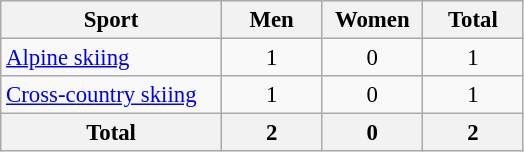<table class="wikitable" style="text-align:center; font-size: 95%">
<tr>
<th width=140>Sport</th>
<th width=60>Men</th>
<th width=60>Women</th>
<th width=60>Total</th>
</tr>
<tr>
<td align=left><a href='#'>Alpine skiing</a></td>
<td>1</td>
<td>0</td>
<td>1</td>
</tr>
<tr>
<td align=left><a href='#'>Cross-country skiing</a></td>
<td>1</td>
<td>0</td>
<td>1</td>
</tr>
<tr>
<th>Total</th>
<th>2</th>
<th>0</th>
<th>2</th>
</tr>
</table>
